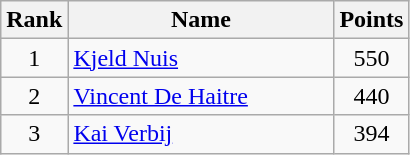<table class="wikitable" border="1">
<tr>
<th width=30>Rank</th>
<th width=170>Name</th>
<th width=25>Points</th>
</tr>
<tr align="center">
<td>1</td>
<td align="left"> <a href='#'>Kjeld Nuis</a></td>
<td>550</td>
</tr>
<tr align="center">
<td>2</td>
<td align="left"> <a href='#'>Vincent De Haitre</a></td>
<td>440</td>
</tr>
<tr align="center">
<td>3</td>
<td align="left"> <a href='#'>Kai Verbij</a></td>
<td>394</td>
</tr>
</table>
